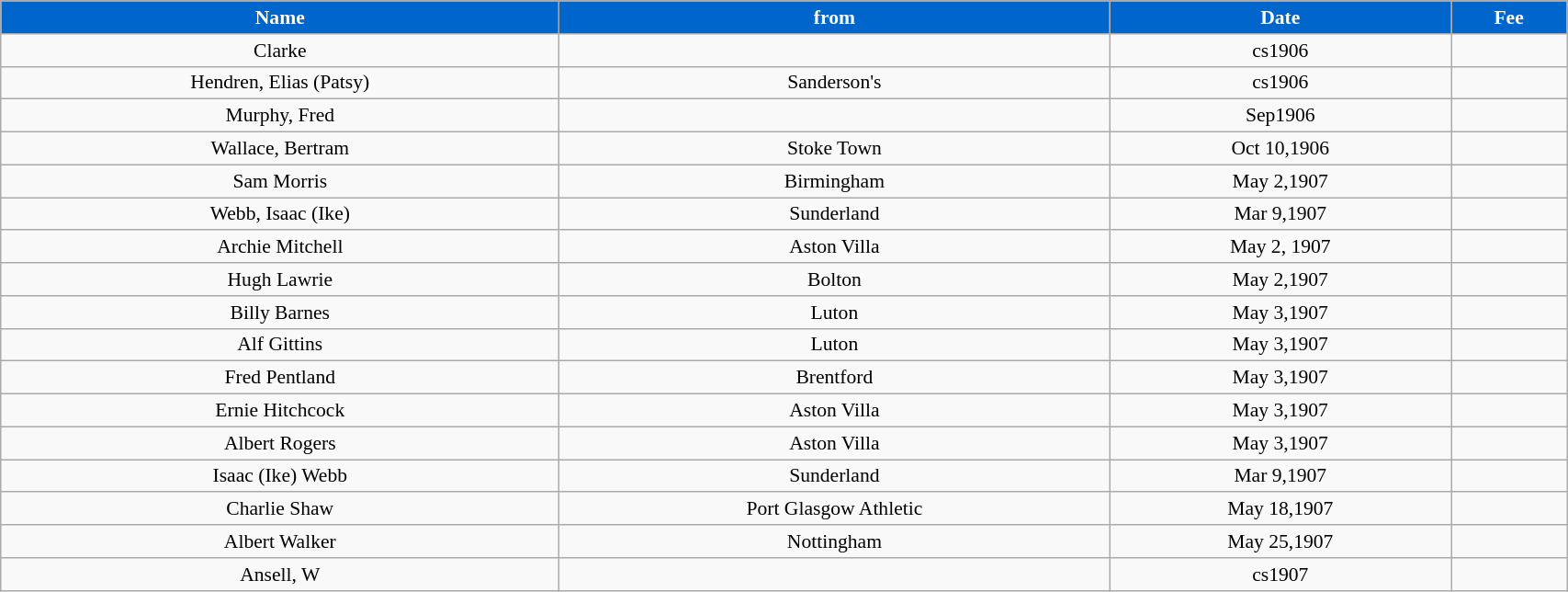<table class="wikitable" style="text-align:center; font-size:90%; width:90%;">
<tr>
<th style="background:#0066CC; color:#FFFFFF; text-align:center;"><strong>Name</strong></th>
<th style="background:#0066CC; color:#FFFFFF; text-align:center;">from</th>
<th style="background:#0066CC; color:#FFFFFF; text-align:center;">Date</th>
<th style="background:#0066CC; color:#FFFFFF; text-align:center;">Fee</th>
</tr>
<tr>
<td>Clarke</td>
<td></td>
<td>cs1906</td>
<td></td>
</tr>
<tr>
<td>Hendren, Elias (Patsy)</td>
<td>Sanderson's</td>
<td>cs1906</td>
<td></td>
</tr>
<tr>
<td>Murphy, Fred</td>
<td></td>
<td>Sep1906</td>
<td></td>
</tr>
<tr>
<td>Wallace, Bertram</td>
<td>Stoke Town</td>
<td>Oct 10,1906</td>
<td></td>
</tr>
<tr>
<td>Sam Morris</td>
<td>Birmingham</td>
<td>May 2,1907</td>
<td></td>
</tr>
<tr>
<td>Webb, Isaac (Ike)</td>
<td>Sunderland</td>
<td>Mar 9,1907</td>
<td></td>
</tr>
<tr>
<td>Archie Mitchell</td>
<td>Aston Villa</td>
<td>May 2, 1907</td>
<td></td>
</tr>
<tr>
<td>Hugh Lawrie</td>
<td>Bolton</td>
<td>May 2,1907</td>
<td></td>
</tr>
<tr>
<td>Billy Barnes</td>
<td>Luton</td>
<td>May 3,1907</td>
<td></td>
</tr>
<tr>
<td>Alf Gittins</td>
<td>Luton</td>
<td>May 3,1907</td>
<td></td>
</tr>
<tr>
<td>Fred Pentland</td>
<td>Brentford</td>
<td>May 3,1907</td>
<td></td>
</tr>
<tr>
<td>Ernie Hitchcock</td>
<td>Aston Villa</td>
<td>May 3,1907</td>
<td></td>
</tr>
<tr>
<td>Albert Rogers</td>
<td>Aston Villa</td>
<td>May 3,1907</td>
<td></td>
</tr>
<tr>
<td>Isaac (Ike) Webb</td>
<td>Sunderland</td>
<td>Mar 9,1907</td>
<td></td>
</tr>
<tr>
<td>Charlie Shaw</td>
<td>Port Glasgow Athletic</td>
<td>May 18,1907</td>
<td></td>
</tr>
<tr>
<td>Albert Walker</td>
<td>Nottingham</td>
<td>May 25,1907</td>
<td></td>
</tr>
<tr>
<td>Ansell, W</td>
<td></td>
<td>cs1907</td>
<td></td>
</tr>
</table>
